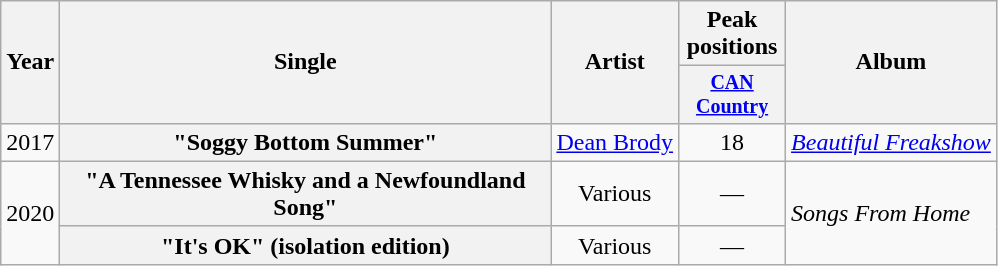<table class="wikitable plainrowheaders" style="text-align:center;">
<tr>
<th rowspan="2">Year</th>
<th rowspan="2" style="width:20em;">Single</th>
<th rowspan="2">Artist</th>
<th>Peak positions</th>
<th rowspan="2">Album</th>
</tr>
<tr style="font-size:smaller;">
<th width="65"><a href='#'>CAN Country</a><br></th>
</tr>
<tr>
<td>2017</td>
<th scope="row">"Soggy Bottom Summer"</th>
<td><a href='#'>Dean Brody</a></td>
<td>18</td>
<td align="left"><em><a href='#'>Beautiful Freakshow</a></em></td>
</tr>
<tr>
<td rowspan="2">2020</td>
<th scope="row">"A Tennessee Whisky and a Newfoundland Song"</th>
<td>Various</td>
<td>—</td>
<td rowspan="2" align="left"><em>Songs From Home</em></td>
</tr>
<tr>
<th scope="row">"It's OK" (isolation edition)</th>
<td>Various</td>
<td>—</td>
</tr>
</table>
